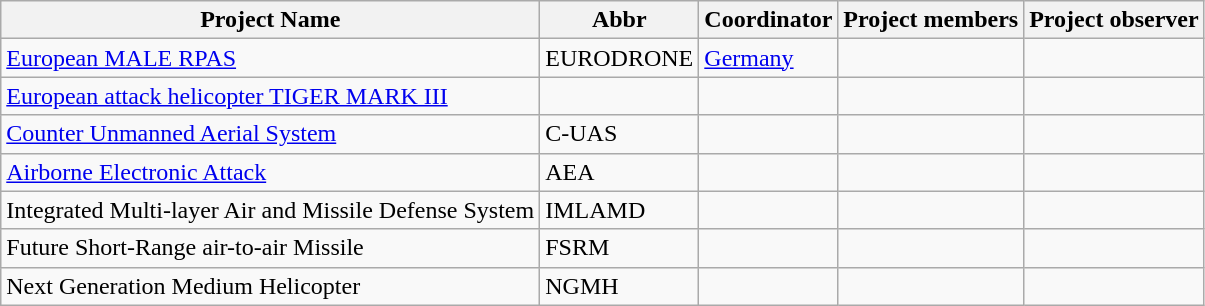<table class="wikitable">
<tr>
<th>Project Name</th>
<th>Abbr</th>
<th>Coordinator</th>
<th>Project members</th>
<th>Project observer</th>
</tr>
<tr>
<td><a href='#'>European MALE RPAS</a></td>
<td>EURODRONE</td>
<td> <a href='#'>Germany</a></td>
<td><br></td>
</tr>
<tr>
<td><a href='#'>European attack helicopter TIGER MARK III</a></td>
<td></td>
<td></td>
<td></td>
<td></td>
</tr>
<tr>
<td><a href='#'>Counter Unmanned Aerial System</a></td>
<td>C-UAS</td>
<td></td>
<td></td>
<td></td>
</tr>
<tr>
<td><a href='#'>Airborne Electronic Attack</a></td>
<td>AEA</td>
<td></td>
<td></td>
<td></td>
</tr>
<tr>
<td>Integrated Multi-layer Air and Missile Defense System</td>
<td>IMLAMD</td>
<td></td>
<td></td>
<td></td>
</tr>
<tr>
<td>Future Short-Range air-to-air Missile</td>
<td>FSRM</td>
<td></td>
<td></td>
<td></td>
</tr>
<tr>
<td>Next Generation Medium Helicopter</td>
<td>NGMH</td>
<td></td>
<td></td>
<td></td>
</tr>
</table>
